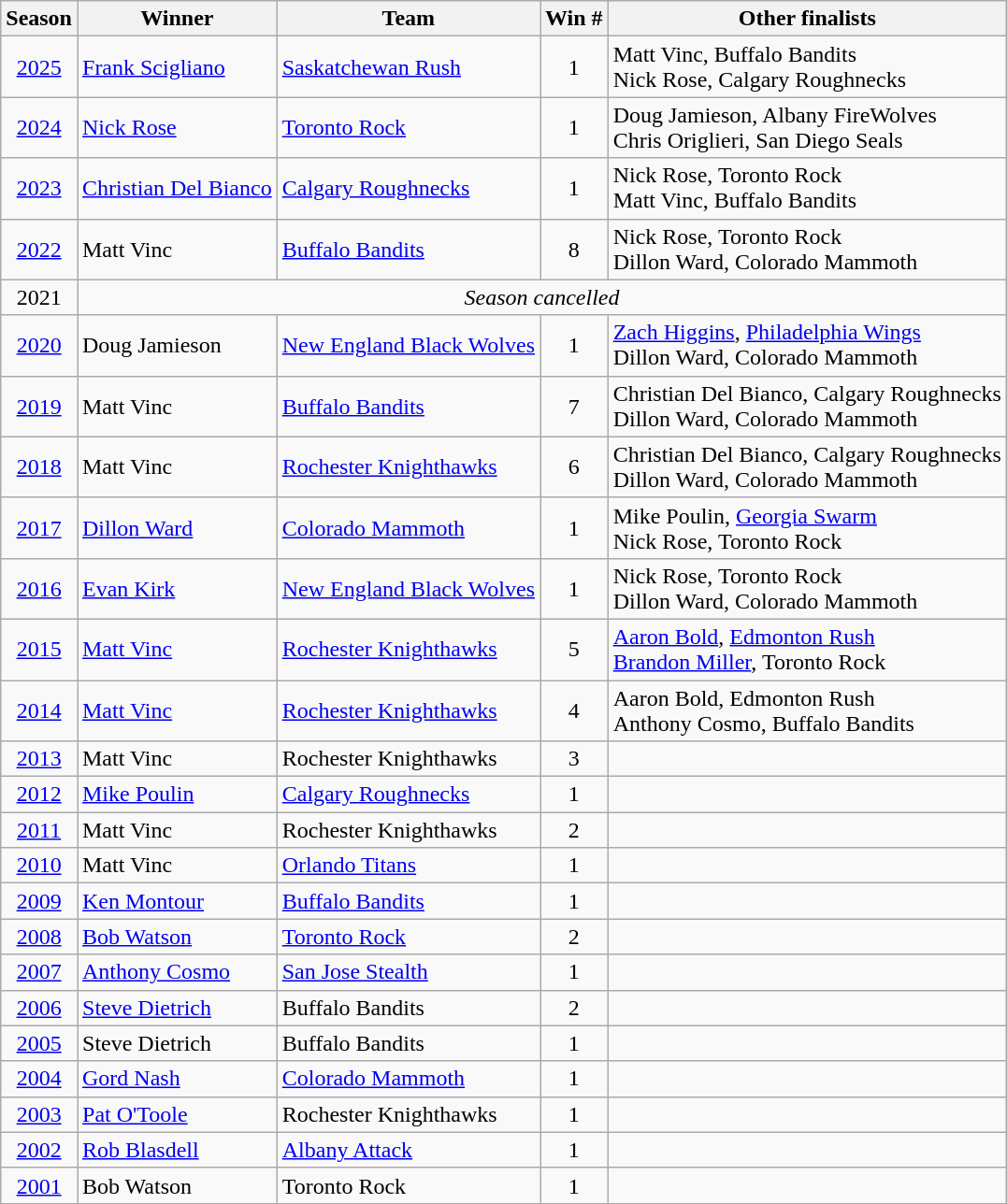<table class="wikitable sortable">
<tr>
<th>Season</th>
<th>Winner</th>
<th>Team</th>
<th>Win #</th>
<th>Other finalists</th>
</tr>
<tr>
<td align="center"><a href='#'>2025</a></td>
<td><a href='#'>Frank Scigliano</a></td>
<td><a href='#'>Saskatchewan Rush</a></td>
<td align="center">1</td>
<td>Matt Vinc, Buffalo Bandits<br>Nick Rose, Calgary Roughnecks</td>
</tr>
<tr>
<td align="center"><a href='#'>2024</a></td>
<td><a href='#'>Nick Rose</a></td>
<td><a href='#'>Toronto Rock</a></td>
<td align="center">1</td>
<td>Doug Jamieson, Albany FireWolves<br>Chris Origlieri, San Diego Seals</td>
</tr>
<tr>
<td align="center"><a href='#'>2023</a></td>
<td><a href='#'>Christian Del Bianco</a></td>
<td><a href='#'>Calgary Roughnecks</a></td>
<td align="center">1</td>
<td>Nick Rose, Toronto Rock<br>Matt Vinc, Buffalo Bandits</td>
</tr>
<tr>
<td align="center"><a href='#'>2022</a></td>
<td>Matt Vinc</td>
<td><a href='#'>Buffalo Bandits</a></td>
<td align="center">8</td>
<td>Nick Rose, Toronto Rock<br>Dillon Ward, Colorado Mammoth</td>
</tr>
<tr>
<td align="center">2021</td>
<td align="center" colspan="4"><em>Season cancelled</em></td>
</tr>
<tr>
<td align="center"><a href='#'>2020</a></td>
<td>Doug Jamieson</td>
<td><a href='#'>New England Black Wolves</a></td>
<td align="center">1</td>
<td><a href='#'>Zach Higgins</a>, <a href='#'>Philadelphia Wings</a><br>Dillon Ward, Colorado Mammoth</td>
</tr>
<tr>
<td align="center"><a href='#'>2019</a></td>
<td>Matt Vinc</td>
<td><a href='#'>Buffalo Bandits</a></td>
<td align="center">7</td>
<td>Christian Del Bianco, Calgary Roughnecks<br>Dillon Ward, Colorado Mammoth</td>
</tr>
<tr>
<td align="center"><a href='#'>2018</a></td>
<td>Matt Vinc</td>
<td><a href='#'>Rochester Knighthawks</a></td>
<td align="center">6</td>
<td>Christian Del Bianco, Calgary Roughnecks<br>Dillon Ward, Colorado Mammoth</td>
</tr>
<tr>
<td align="center"><a href='#'>2017</a></td>
<td><a href='#'>Dillon Ward</a></td>
<td><a href='#'>Colorado Mammoth</a></td>
<td align="center">1</td>
<td>Mike Poulin, <a href='#'>Georgia Swarm</a><br>Nick Rose, Toronto Rock</td>
</tr>
<tr>
<td align="center"><a href='#'>2016</a></td>
<td><a href='#'>Evan Kirk</a></td>
<td><a href='#'>New England Black Wolves</a></td>
<td align="center">1</td>
<td>Nick Rose, Toronto Rock<br>Dillon Ward, Colorado Mammoth</td>
</tr>
<tr>
<td align="center"><a href='#'>2015</a></td>
<td><a href='#'>Matt Vinc</a></td>
<td><a href='#'>Rochester Knighthawks</a></td>
<td align="center">5</td>
<td><a href='#'>Aaron Bold</a>, <a href='#'>Edmonton Rush</a><br><a href='#'>Brandon Miller</a>, Toronto Rock</td>
</tr>
<tr>
<td align="center"><a href='#'>2014</a></td>
<td><a href='#'>Matt Vinc</a></td>
<td><a href='#'>Rochester Knighthawks</a></td>
<td align="center">4</td>
<td>Aaron Bold, Edmonton Rush<br>Anthony Cosmo, Buffalo Bandits</td>
</tr>
<tr>
<td align="center"><a href='#'>2013</a></td>
<td>Matt Vinc</td>
<td>Rochester Knighthawks</td>
<td align="center">3</td>
<td> </td>
</tr>
<tr>
<td align="center"><a href='#'>2012</a></td>
<td><a href='#'>Mike Poulin</a></td>
<td><a href='#'>Calgary Roughnecks</a></td>
<td align="center">1</td>
<td> </td>
</tr>
<tr>
<td align="center"><a href='#'>2011</a></td>
<td>Matt Vinc </td>
<td>Rochester Knighthawks</td>
<td align="center">2</td>
<td> </td>
</tr>
<tr>
<td align="center"><a href='#'>2010</a></td>
<td>Matt Vinc </td>
<td><a href='#'>Orlando Titans</a></td>
<td align="center">1</td>
<td> </td>
</tr>
<tr>
<td align="center"><a href='#'>2009</a></td>
<td><a href='#'>Ken Montour</a></td>
<td><a href='#'>Buffalo Bandits</a></td>
<td align="center">1</td>
<td> </td>
</tr>
<tr>
<td align="center"><a href='#'>2008</a></td>
<td><a href='#'>Bob Watson</a>  </td>
<td><a href='#'>Toronto Rock</a></td>
<td align="center">2</td>
<td> </td>
</tr>
<tr>
<td align="center"><a href='#'>2007</a></td>
<td><a href='#'>Anthony Cosmo</a></td>
<td><a href='#'>San Jose Stealth</a></td>
<td align="center">1</td>
<td> </td>
</tr>
<tr>
<td align="center"><a href='#'>2006</a></td>
<td><a href='#'>Steve Dietrich</a></td>
<td>Buffalo Bandits</td>
<td align="center">2</td>
<td> </td>
</tr>
<tr>
<td align="center"><a href='#'>2005</a></td>
<td>Steve Dietrich</td>
<td>Buffalo Bandits</td>
<td align="center">1</td>
<td> </td>
</tr>
<tr>
<td align="center"><a href='#'>2004</a></td>
<td><a href='#'>Gord Nash</a></td>
<td><a href='#'>Colorado Mammoth</a></td>
<td align="center">1</td>
<td> </td>
</tr>
<tr>
<td align="center"><a href='#'>2003</a></td>
<td><a href='#'>Pat O'Toole</a></td>
<td>Rochester Knighthawks</td>
<td align="center">1</td>
<td> </td>
</tr>
<tr>
<td align="center"><a href='#'>2002</a></td>
<td><a href='#'>Rob Blasdell</a></td>
<td><a href='#'>Albany Attack</a></td>
<td align="center">1</td>
<td> </td>
</tr>
<tr>
<td align="center"><a href='#'>2001</a></td>
<td>Bob Watson</td>
<td>Toronto Rock</td>
<td align="center">1</td>
<td> </td>
</tr>
</table>
